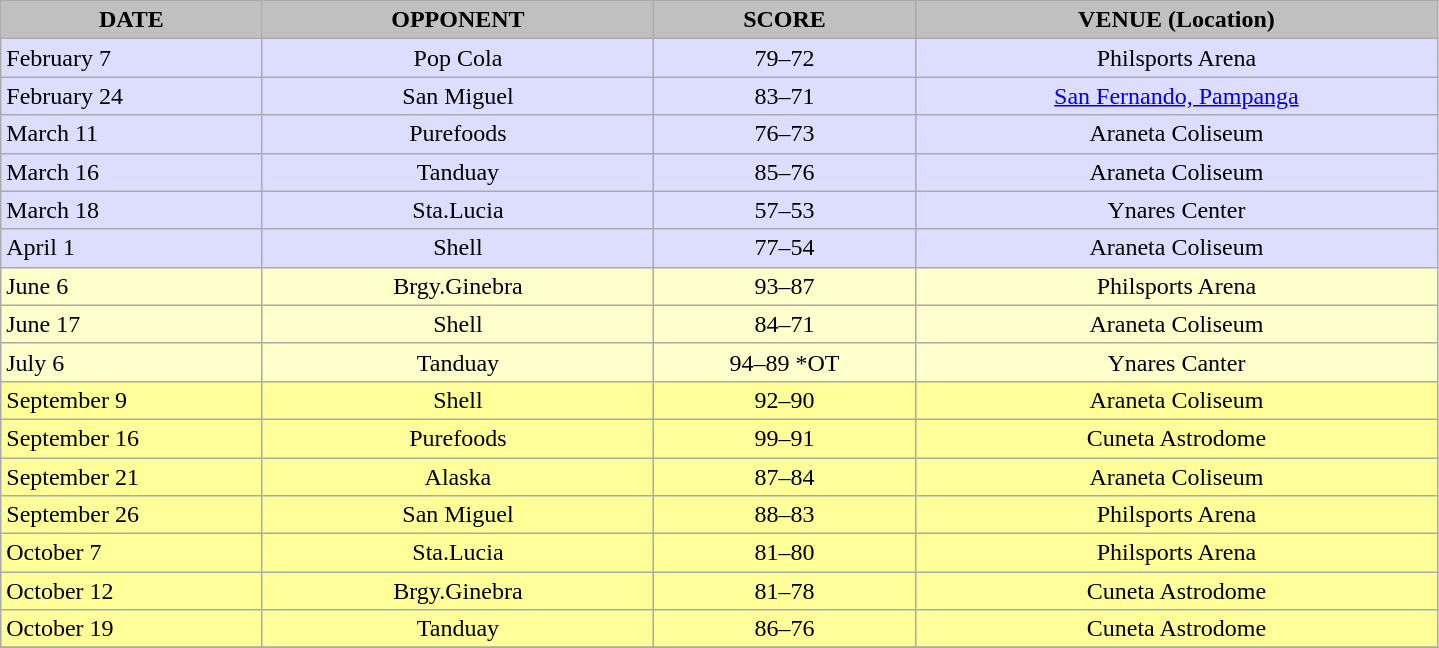<table class="wikitable" border="1">
<tr>
<th style="background:#C0C0C0;" width="10%"><strong>DATE</strong></th>
<th style="background:#C0C0C0;" width="15%"><strong>OPPONENT</strong></th>
<th style="background:#C0C0C0;" width="10%"><strong>SCORE</strong></th>
<th style="background:#C0C0C0;" width="20%"><strong>VENUE (Location)</strong></th>
</tr>
<tr bgcolor=#DDDDFF>
<td>February 7</td>
<td align=center>Pop Cola</td>
<td align=center>79–72</td>
<td align=center>Philsports Arena</td>
</tr>
<tr bgcolor=#DDDDFF>
<td>February 24</td>
<td align=center>San Miguel</td>
<td align=center>83–71 </td>
<td align=center><a href='#'>San Fernando, Pampanga</a></td>
</tr>
<tr bgcolor=#DDDDFF>
<td>March 11</td>
<td align=center>Purefoods</td>
<td align=center>76–73</td>
<td align=center>Araneta Coliseum</td>
</tr>
<tr bgcolor=#DDDDFF>
<td>March 16</td>
<td align=center>Tanduay</td>
<td align=center>85–76</td>
<td align=center>Araneta Coliseum</td>
</tr>
<tr bgcolor=#DDDDFF>
<td>March 18</td>
<td align=center>Sta.Lucia</td>
<td align=center>57–53</td>
<td align=center>Ynares Center</td>
</tr>
<tr bgcolor=#DDDDFF>
<td>April 1</td>
<td align=center>Shell</td>
<td align=center>77–54</td>
<td align=center>Araneta Coliseum</td>
</tr>
<tr bgcolor=#FFFFCC>
<td>June 6</td>
<td align=center>Brgy.Ginebra</td>
<td align=center>93–87 </td>
<td align=center>Philsports Arena</td>
</tr>
<tr bgcolor=#FFFFCC>
<td>June 17</td>
<td align=center>Shell</td>
<td align=center>84–71</td>
<td align=center>Araneta Coliseum</td>
</tr>
<tr bgcolor=#FFFFCC>
<td>July 6</td>
<td align=center>Tanduay</td>
<td align=center>94–89 *OT </td>
<td align=center>Ynares Canter</td>
</tr>
<tr bgcolor=#FFFF99>
<td>September 9</td>
<td align=center>Shell</td>
<td align=center>92–90</td>
<td align=center>Araneta Coliseum</td>
</tr>
<tr bgcolor=#FFFF99>
<td>September 16</td>
<td align=center>Purefoods</td>
<td align=center>99–91</td>
<td align=center>Cuneta Astrodome</td>
</tr>
<tr bgcolor=#FFFF99>
<td>September 21</td>
<td align=center>Alaska</td>
<td align=center>87–84</td>
<td align=center>Araneta Coliseum</td>
</tr>
<tr bgcolor=#FFFF99>
<td>September 26</td>
<td align=center>San Miguel</td>
<td align=center>88–83</td>
<td align=center>Philsports Arena</td>
</tr>
<tr bgcolor=#FFFF99>
<td>October 7</td>
<td align=center>Sta.Lucia</td>
<td align=center>81–80</td>
<td align=center>Philsports Arena</td>
</tr>
<tr bgcolor=#FFFF99>
<td>October 12</td>
<td align=center>Brgy.Ginebra</td>
<td align=center>81–78</td>
<td align=center>Cuneta Astrodome</td>
</tr>
<tr bgcolor=#FFFF99>
<td>October 19</td>
<td align=center>Tanduay</td>
<td align=center>86–76 </td>
<td align=center>Cuneta Astrodome</td>
</tr>
<tr>
</tr>
</table>
